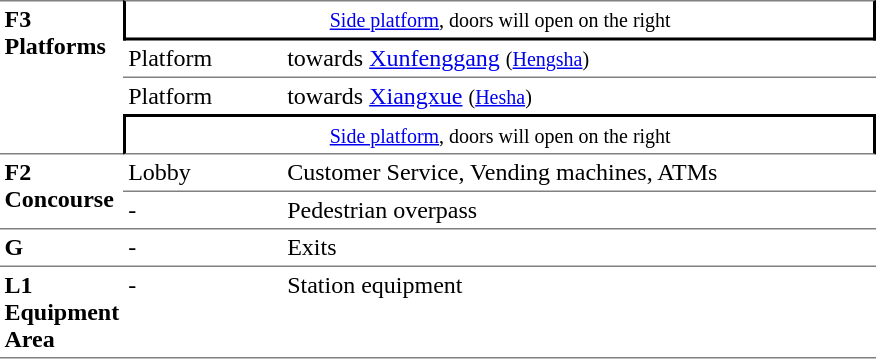<table table border=0 cellspacing=0 cellpadding=3>
<tr>
<td style="border-top:solid 1px gray;border-bottom:solid 1px gray;" rowspan=4 valign=top width=50><strong>F3<br>Platforms</strong></td>
<td style="border-top:solid 1px gray;border-right:solid 2px black;border-left:solid 2px black;border-bottom:solid 2px black;text-align:center;" colspan=2><small><a href='#'>Side platform</a>, doors will open on the right</small></td>
</tr>
<tr>
<td>Platform </td>
<td>  towards <a href='#'>Xunfenggang</a> <small>(<a href='#'>Hengsha</a>)</small></td>
</tr>
<tr>
<td style="border-top:solid 1px gray;">Platform </td>
<td style="border-top:solid 1px gray;"> towards <a href='#'>Xiangxue</a> <small>(<a href='#'>Hesha</a>)</small> </td>
</tr>
<tr>
<td style="border-bottom:solid 1px gray;border-top:solid 2px black;border-right:solid 2px black;border-left:solid 2px black;text-align:center;" colspan=2><small><a href='#'>Side platform</a>, doors will open on the right</small></td>
</tr>
<tr>
<td style="border-bottom:solid 1px gray;" valign=top width=50 rowspan=2><strong>F2<br>Concourse</strong></td>
<td style="border-bottom:solid 1px gray;" valign=top width=100>Lobby</td>
<td style="border-bottom:solid 1px gray;" valign=top width=390>Customer Service, Vending machines, ATMs</td>
</tr>
<tr>
<td style="border-bottom:solid 1px gray;" valign=top width=100>-</td>
<td style="border-bottom:solid 1px gray;" valign=top width=390>Pedestrian overpass</td>
</tr>
<tr>
<td style="border-bottom:solid 1px gray;" width=50 valign=top><strong>G</strong></td>
<td style="border-bottom:solid 1px gray;" width=100 valign=top>-</td>
<td style="border-bottom:solid 1px gray;" width=390 valign=top>Exits</td>
</tr>
<tr>
<td style="border-bottom:solid 1px gray;" width=50 valign=top><strong>L1<br>Equipment Area</strong></td>
<td style="border-bottom:solid 1px gray;" width=100 valign=top>-</td>
<td style="border-bottom:solid 1px gray;" width=390 valign=top>Station equipment</td>
</tr>
</table>
